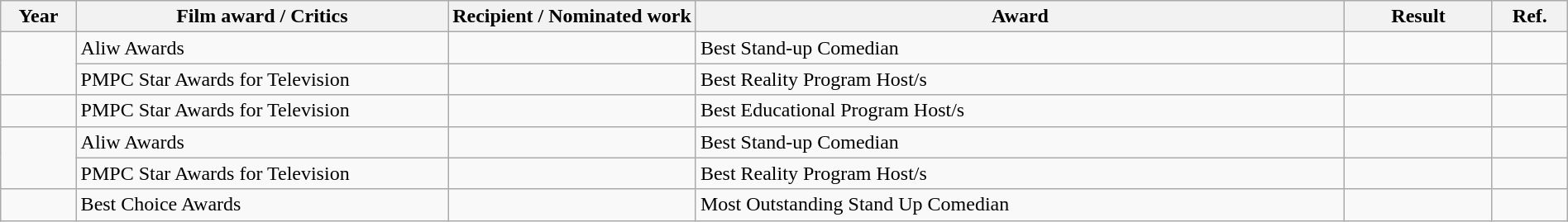<table class=wikitable style="width:100%">
<tr>
<th scope=col width="5%" style="white-space: nowrap;">Year</th>
<th scope=col width="25%" style="white-space: nowrap;">Film award / Critics</th>
<th scope=col width="10%" style="white-space: nowrap;">Recipient / Nominated work</th>
<th scope=col width="45%" style="white-space: nowrap;">Award</th>
<th scope=col width="10%" style="white-space: nowrap;">Result</th>
<th scope=col width="5%" style="white-space: nowrap;">Ref.</th>
</tr>
<tr>
<td rowspan=2></td>
<td>Aliw Awards</td>
<td></td>
<td>Best Stand-up Comedian</td>
<td></td>
<td></td>
</tr>
<tr>
<td>PMPC Star Awards for Television</td>
<td></td>
<td>Best Reality Program Host/s </td>
<td></td>
<td></td>
</tr>
<tr>
<td></td>
<td>PMPC Star Awards for Television</td>
<td></td>
<td>Best Educational Program Host/s </td>
<td></td>
<td></td>
</tr>
<tr>
<td rowspan=2></td>
<td>Aliw Awards</td>
<td></td>
<td>Best Stand-up Comedian</td>
<td></td>
<td></td>
</tr>
<tr>
<td>PMPC Star Awards for Television</td>
<td></td>
<td>Best Reality Program Host/s </td>
<td></td>
<td></td>
</tr>
<tr>
<td></td>
<td>Best Choice Awards</td>
<td></td>
<td>Most Outstanding Stand Up Comedian</td>
<td></td>
<td></td>
</tr>
</table>
